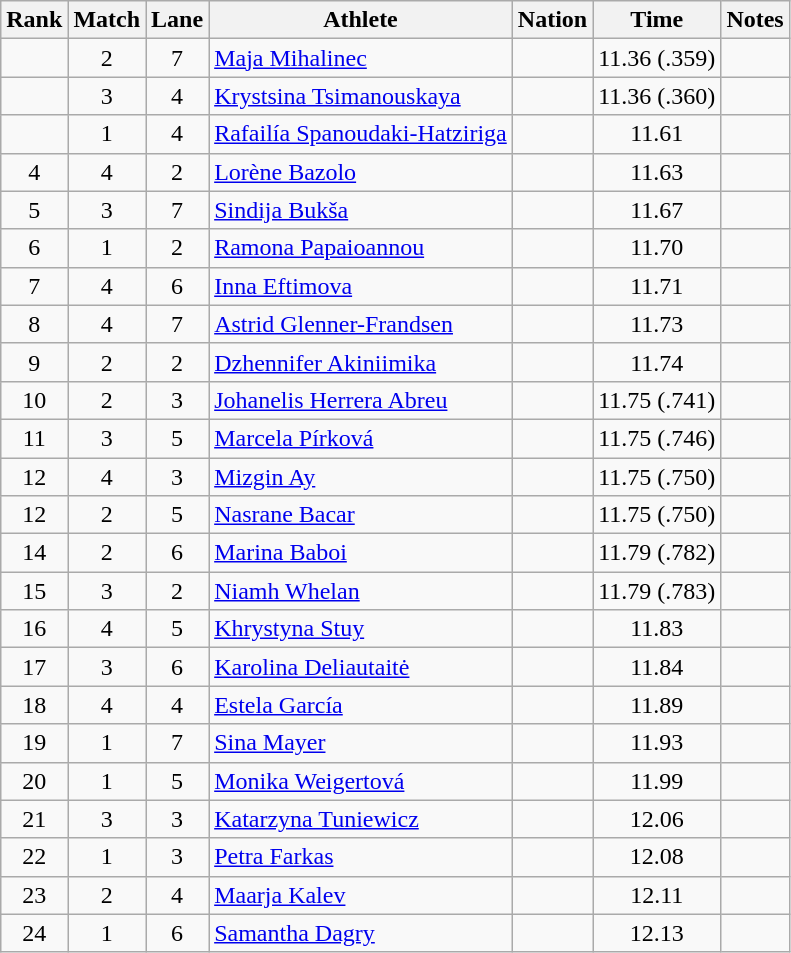<table class="wikitable sortable" style="text-align:center">
<tr>
<th>Rank</th>
<th>Match</th>
<th>Lane</th>
<th>Athlete</th>
<th>Nation</th>
<th>Time</th>
<th>Notes</th>
</tr>
<tr>
<td></td>
<td>2</td>
<td>7</td>
<td align=left><a href='#'>Maja Mihalinec</a></td>
<td align=left></td>
<td>11.36 (.359)</td>
<td></td>
</tr>
<tr>
<td></td>
<td>3</td>
<td>4</td>
<td align=left><a href='#'>Krystsina Tsimanouskaya</a></td>
<td align=left></td>
<td>11.36 (.360)</td>
<td></td>
</tr>
<tr>
<td></td>
<td>1</td>
<td>4</td>
<td align=left><a href='#'>Rafailía Spanoudaki-Hatziriga</a></td>
<td align=left></td>
<td>11.61</td>
<td></td>
</tr>
<tr>
<td>4</td>
<td>4</td>
<td>2</td>
<td align=left><a href='#'>Lorène Bazolo</a></td>
<td align=left></td>
<td>11.63</td>
<td></td>
</tr>
<tr>
<td>5</td>
<td>3</td>
<td>7</td>
<td align=left><a href='#'>Sindija Bukša</a></td>
<td align=left></td>
<td>11.67</td>
<td></td>
</tr>
<tr>
<td>6</td>
<td>1</td>
<td>2</td>
<td align=left><a href='#'>Ramona Papaioannou</a></td>
<td align=left></td>
<td>11.70</td>
<td></td>
</tr>
<tr>
<td>7</td>
<td>4</td>
<td>6</td>
<td align=left><a href='#'>Inna Eftimova</a></td>
<td align=left></td>
<td>11.71</td>
<td></td>
</tr>
<tr>
<td>8</td>
<td>4</td>
<td>7</td>
<td align=left><a href='#'>Astrid Glenner-Frandsen</a></td>
<td align=left></td>
<td>11.73</td>
<td></td>
</tr>
<tr>
<td>9</td>
<td>2</td>
<td>2</td>
<td align=left><a href='#'>Dzhennifer Akiniimika</a></td>
<td align=left></td>
<td>11.74</td>
<td></td>
</tr>
<tr>
<td>10</td>
<td>2</td>
<td>3</td>
<td align=left><a href='#'>Johanelis Herrera Abreu</a></td>
<td align=left></td>
<td>11.75 (.741)</td>
<td></td>
</tr>
<tr>
<td>11</td>
<td>3</td>
<td>5</td>
<td align=left><a href='#'>Marcela Pírková</a></td>
<td align=left></td>
<td>11.75 (.746)</td>
<td></td>
</tr>
<tr>
<td>12</td>
<td>4</td>
<td>3</td>
<td align=left><a href='#'>Mizgin Ay</a></td>
<td align=left></td>
<td>11.75 (.750)</td>
<td></td>
</tr>
<tr>
<td>12</td>
<td>2</td>
<td>5</td>
<td align=left><a href='#'>Nasrane Bacar</a></td>
<td align=left></td>
<td>11.75 (.750)</td>
<td></td>
</tr>
<tr>
<td>14</td>
<td>2</td>
<td>6</td>
<td align=left><a href='#'>Marina Baboi</a></td>
<td align=left></td>
<td>11.79 (.782)</td>
<td></td>
</tr>
<tr>
<td>15</td>
<td>3</td>
<td>2</td>
<td align=left><a href='#'>Niamh Whelan</a></td>
<td align=left></td>
<td>11.79 (.783)</td>
<td></td>
</tr>
<tr>
<td>16</td>
<td>4</td>
<td>5</td>
<td align=left><a href='#'>Khrystyna Stuy</a></td>
<td align=left></td>
<td>11.83</td>
<td></td>
</tr>
<tr>
<td>17</td>
<td>3</td>
<td>6</td>
<td align=left><a href='#'>Karolina Deliautaitė</a></td>
<td align=left></td>
<td>11.84</td>
<td></td>
</tr>
<tr>
<td>18</td>
<td>4</td>
<td>4</td>
<td align=left><a href='#'>Estela García</a></td>
<td align=left></td>
<td>11.89</td>
<td></td>
</tr>
<tr>
<td>19</td>
<td>1</td>
<td>7</td>
<td align=left><a href='#'>Sina Mayer</a></td>
<td align=left></td>
<td>11.93</td>
<td></td>
</tr>
<tr>
<td>20</td>
<td>1</td>
<td>5</td>
<td align=left><a href='#'>Monika Weigertová</a></td>
<td align=left></td>
<td>11.99</td>
<td></td>
</tr>
<tr>
<td>21</td>
<td>3</td>
<td>3</td>
<td align=left><a href='#'>Katarzyna Tuniewicz</a></td>
<td align=left></td>
<td>12.06</td>
<td></td>
</tr>
<tr>
<td>22</td>
<td>1</td>
<td>3</td>
<td align=left><a href='#'>Petra Farkas</a></td>
<td align=left></td>
<td>12.08</td>
<td></td>
</tr>
<tr>
<td>23</td>
<td>2</td>
<td>4</td>
<td align=left><a href='#'>Maarja Kalev</a></td>
<td align=left></td>
<td>12.11</td>
<td></td>
</tr>
<tr>
<td>24</td>
<td>1</td>
<td>6</td>
<td align=left><a href='#'>Samantha Dagry</a></td>
<td align=left></td>
<td>12.13</td>
<td></td>
</tr>
</table>
